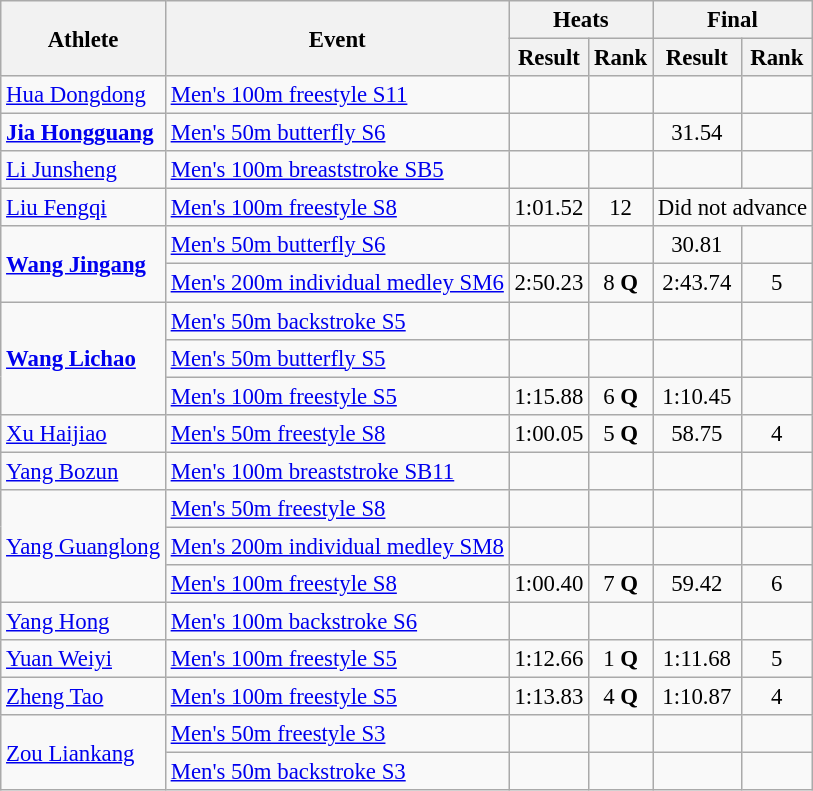<table class=wikitable style="font-size:95%">
<tr>
<th rowspan="2">Athlete</th>
<th rowspan="2">Event</th>
<th colspan="2">Heats</th>
<th colspan="2">Final</th>
</tr>
<tr>
<th>Result</th>
<th>Rank</th>
<th>Result</th>
<th>Rank</th>
</tr>
<tr align=center>
<td align=left><a href='#'>Hua Dongdong</a></td>
<td align=left><a href='#'>Men's 100m freestyle S11</a></td>
<td></td>
<td></td>
<td></td>
<td></td>
</tr>
<tr align=center>
<td align=left><strong><a href='#'>Jia Hongguang</a></strong></td>
<td align=left><a href='#'>Men's 50m butterfly S6</a></td>
<td></td>
<td></td>
<td>31.54</td>
<td></td>
</tr>
<tr align=center>
<td align=left><a href='#'>Li Junsheng</a></td>
<td align=left><a href='#'>Men's 100m breaststroke SB5</a></td>
<td></td>
<td></td>
<td></td>
<td></td>
</tr>
<tr align=center>
<td align=left><a href='#'>Liu Fengqi</a></td>
<td align=left><a href='#'>Men's 100m freestyle S8</a></td>
<td>1:01.52</td>
<td>12</td>
<td colspan=2 align=center>Did not advance</td>
</tr>
<tr align=center>
<td rowspan=2 align=left><strong><a href='#'>Wang Jingang</a></strong></td>
<td align=left><a href='#'>Men's 50m butterfly S6</a></td>
<td></td>
<td></td>
<td>30.81</td>
<td></td>
</tr>
<tr align=center>
<td align=left><a href='#'>Men's 200m individual medley SM6</a></td>
<td>2:50.23</td>
<td>8 <strong>Q</strong></td>
<td>2:43.74</td>
<td>5</td>
</tr>
<tr align=center>
<td rowspan=3 align=left><strong><a href='#'>Wang Lichao</a></strong></td>
<td align=left><a href='#'>Men's 50m backstroke S5</a></td>
<td></td>
<td></td>
<td></td>
<td></td>
</tr>
<tr align=center>
<td align=left><a href='#'>Men's 50m butterfly S5</a></td>
<td></td>
<td></td>
<td></td>
</tr>
<tr align=center>
<td align=left><a href='#'>Men's 100m freestyle S5</a></td>
<td>1:15.88</td>
<td>6 <strong>Q</strong></td>
<td>1:10.45</td>
<td></td>
</tr>
<tr align=center>
<td align=left><a href='#'>Xu Haijiao</a></td>
<td align=left><a href='#'>Men's 50m freestyle S8</a></td>
<td>1:00.05</td>
<td>5 <strong>Q</strong></td>
<td>58.75</td>
<td>4</td>
</tr>
<tr align=center>
<td align=left><a href='#'>Yang Bozun</a></td>
<td align=left><a href='#'>Men's 100m breaststroke SB11</a></td>
<td></td>
<td></td>
<td></td>
<td></td>
</tr>
<tr align=center>
<td rowspan=3 align=left><a href='#'>Yang Guanglong</a></td>
<td align=left><a href='#'>Men's 50m freestyle S8</a></td>
<td></td>
<td></td>
<td></td>
<td></td>
</tr>
<tr align=center>
<td align=left><a href='#'>Men's 200m individual medley SM8</a></td>
<td></td>
<td></td>
<td></td>
</tr>
<tr align=center>
<td align=left><a href='#'>Men's 100m freestyle S8</a></td>
<td>1:00.40</td>
<td>7 <strong>Q</strong></td>
<td>59.42</td>
<td>6</td>
</tr>
<tr align=center>
<td align=left><a href='#'>Yang Hong</a></td>
<td align=left><a href='#'>Men's 100m backstroke S6</a></td>
<td></td>
<td></td>
<td></td>
<td></td>
</tr>
<tr align=center>
<td align=left><a href='#'>Yuan Weiyi</a></td>
<td align=left><a href='#'>Men's 100m freestyle S5</a></td>
<td>1:12.66</td>
<td>1 <strong>Q</strong></td>
<td>1:11.68</td>
<td>5</td>
</tr>
<tr align=center>
<td align=left><a href='#'>Zheng Tao</a></td>
<td align=left><a href='#'>Men's 100m freestyle S5</a></td>
<td>1:13.83</td>
<td>4 <strong>Q</strong></td>
<td>1:10.87</td>
<td>4</td>
</tr>
<tr align=center>
<td rowspan=2 align=left><a href='#'>Zou Liankang</a></td>
<td align=left><a href='#'>Men's 50m freestyle S3</a></td>
<td></td>
<td></td>
<td></td>
<td></td>
</tr>
<tr align=center>
<td align=left><a href='#'>Men's 50m backstroke S3</a></td>
<td></td>
<td></td>
<td></td>
<td></td>
</tr>
</table>
